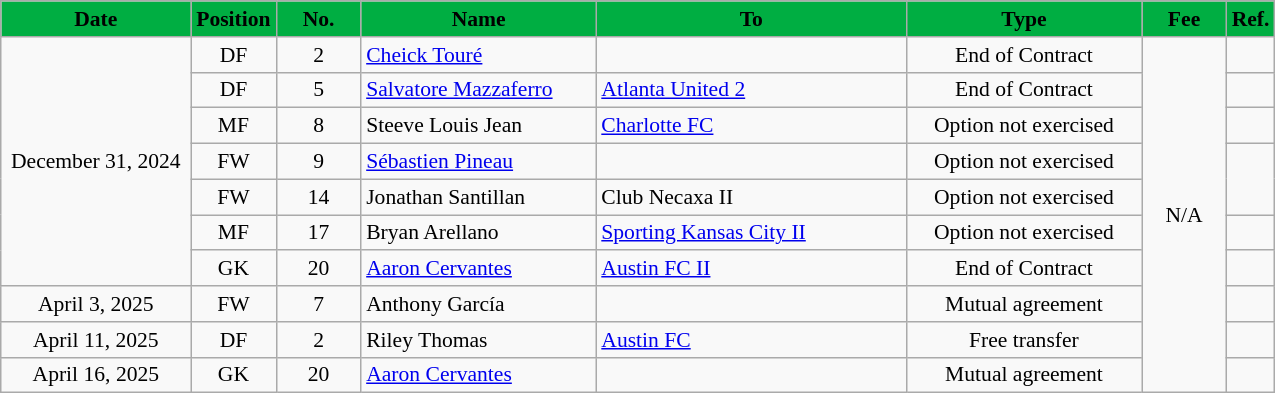<table class="wikitable" style="text-align:center; font-size:90%; ">
<tr>
<th style="background:#00AE42; color:#000000; width:120px;">Date</th>
<th style="background:#00AE42; color:#000000; width:50px;">Position</th>
<th style="background:#00AE42; color:#000000; width:50px;">No.</th>
<th style="background:#00AE42; color:#000000; width:150px;">Name</th>
<th style="background:#00AE42; color:#000000; width:200px;">To</th>
<th style="background:#00AE42; color:#000000; Width:150px;">Type</th>
<th style="background:#00AE42; color:#000000; width:50px;">Fee</th>
<th style="background:#00AE42; color:#000000; width:25px;">Ref.</th>
</tr>
<tr>
<td rowspan=7>December 31, 2024</td>
<td>DF</td>
<td>2</td>
<td align="left"> <a href='#'>Cheick Touré</a></td>
<td align="left"></td>
<td>End of Contract</td>
<td rowspan=10>N/A</td>
<td></td>
</tr>
<tr>
<td>DF</td>
<td>5</td>
<td align="left"> <a href='#'>Salvatore Mazzaferro</a></td>
<td align="left"> <a href='#'>Atlanta United 2</a></td>
<td>End of Contract</td>
<td></td>
</tr>
<tr>
<td>MF</td>
<td>8</td>
<td align="left"> Steeve Louis Jean</td>
<td align="left"> <a href='#'>Charlotte FC</a></td>
<td>Option not exercised</td>
<td></td>
</tr>
<tr>
<td>FW</td>
<td>9</td>
<td align="left"> <a href='#'>Sébastien Pineau</a></td>
<td align="left"></td>
<td>Option not exercised</td>
<td rowspan=2></td>
</tr>
<tr>
<td>FW</td>
<td>14</td>
<td align="left"> Jonathan Santillan</td>
<td align="left"> Club Necaxa II</td>
<td>Option not exercised</td>
</tr>
<tr>
<td>MF</td>
<td>17</td>
<td align="left"> Bryan Arellano</td>
<td align="left"> <a href='#'>Sporting Kansas City II</a></td>
<td>Option not exercised</td>
<td></td>
</tr>
<tr>
<td>GK</td>
<td>20</td>
<td align="left"> <a href='#'>Aaron Cervantes</a></td>
<td align="left"> <a href='#'>Austin FC II</a></td>
<td>End of Contract</td>
<td></td>
</tr>
<tr>
<td>April 3, 2025</td>
<td>FW</td>
<td>7</td>
<td align="left"> Anthony García</td>
<td></td>
<td>Mutual agreement</td>
<td></td>
</tr>
<tr>
<td>April 11, 2025</td>
<td>DF</td>
<td>2</td>
<td align="left"> Riley Thomas</td>
<td align="left"> <a href='#'>Austin FC</a></td>
<td>Free transfer</td>
<td></td>
</tr>
<tr>
<td>April 16, 2025</td>
<td>GK</td>
<td>20</td>
<td align="left"> <a href='#'>Aaron Cervantes</a></td>
<td align="left"></td>
<td>Mutual agreement</td>
<td></td>
</tr>
</table>
